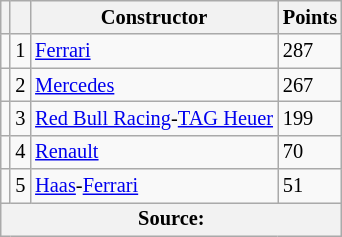<table class="wikitable" style="font-size: 85%;">
<tr>
<th></th>
<th></th>
<th>Constructor</th>
<th>Points</th>
</tr>
<tr>
<td align="left"></td>
<td align="center">1</td>
<td> <a href='#'>Ferrari</a></td>
<td align="left">287</td>
</tr>
<tr>
<td align="left"></td>
<td align="center">2</td>
<td> <a href='#'>Mercedes</a></td>
<td align="left">267</td>
</tr>
<tr>
<td align="left"></td>
<td align="center">3</td>
<td> <a href='#'>Red Bull Racing</a>-<a href='#'>TAG Heuer</a></td>
<td align="left">199</td>
</tr>
<tr>
<td align="left"></td>
<td align="center">4</td>
<td> <a href='#'>Renault</a></td>
<td align="left">70</td>
</tr>
<tr>
<td align="left"></td>
<td align="center">5</td>
<td> <a href='#'>Haas</a>-<a href='#'>Ferrari</a></td>
<td align="left">51</td>
</tr>
<tr>
<th colspan=4>Source:</th>
</tr>
</table>
